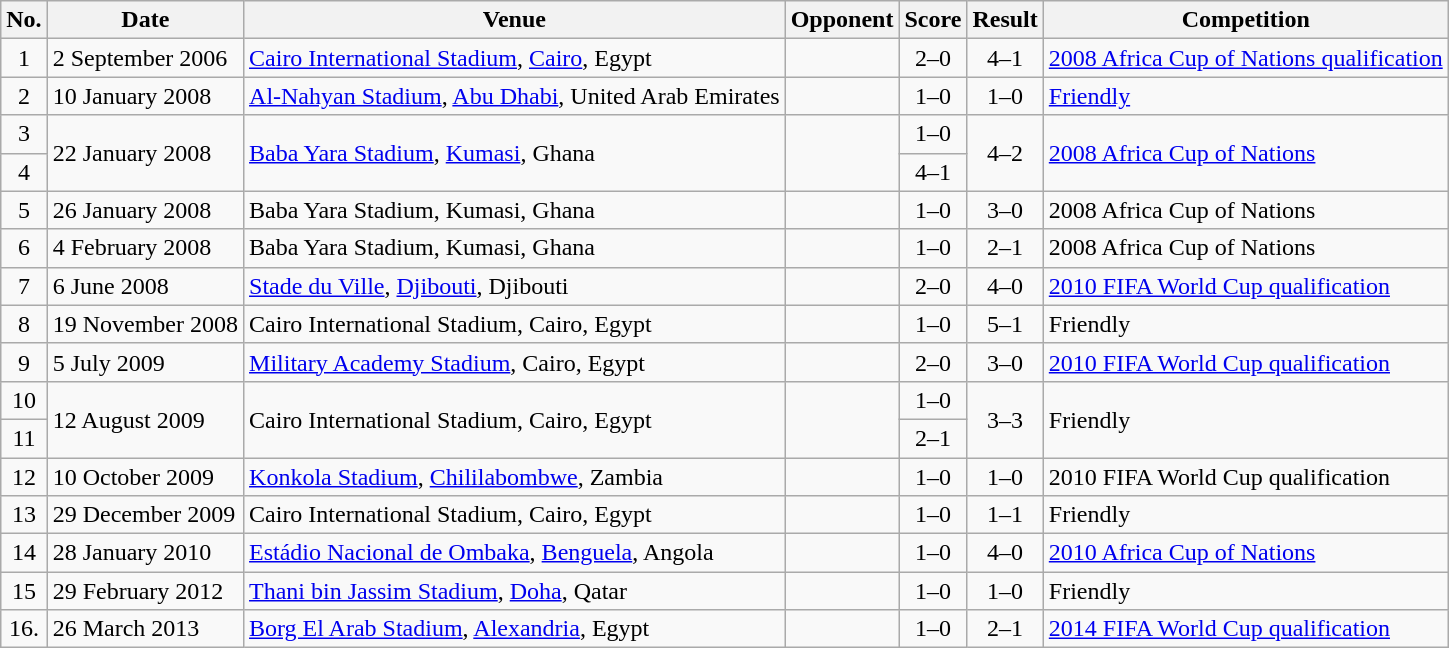<table class="wikitable sortable">
<tr>
<th scope="col">No.</th>
<th scope="col">Date</th>
<th scope="col">Venue</th>
<th scope="col">Opponent</th>
<th scope="col">Score</th>
<th scope="col">Result</th>
<th scope="col">Competition</th>
</tr>
<tr>
<td align="center">1</td>
<td>2 September 2006</td>
<td><a href='#'>Cairo International Stadium</a>, <a href='#'>Cairo</a>, Egypt</td>
<td></td>
<td align="center">2–0</td>
<td align="center">4–1</td>
<td><a href='#'>2008 Africa Cup of Nations qualification</a></td>
</tr>
<tr>
<td align="center">2</td>
<td>10 January 2008</td>
<td><a href='#'>Al-Nahyan Stadium</a>, <a href='#'>Abu Dhabi</a>, United Arab Emirates</td>
<td></td>
<td align="center">1–0</td>
<td align="center">1–0</td>
<td><a href='#'>Friendly</a></td>
</tr>
<tr>
<td align="center">3</td>
<td rowspan=2>22 January 2008</td>
<td rowspan=2><a href='#'>Baba Yara Stadium</a>, <a href='#'>Kumasi</a>, Ghana</td>
<td rowspan=2></td>
<td align="center">1–0</td>
<td rowspan=2 align="center">4–2</td>
<td rowspan=2><a href='#'>2008 Africa Cup of Nations</a></td>
</tr>
<tr>
<td align="center">4</td>
<td align="center">4–1</td>
</tr>
<tr>
<td align="center">5</td>
<td>26 January 2008</td>
<td>Baba Yara Stadium, Kumasi, Ghana</td>
<td></td>
<td align="center">1–0</td>
<td align="center">3–0</td>
<td>2008 Africa Cup of Nations</td>
</tr>
<tr>
<td align="center">6</td>
<td>4 February 2008</td>
<td>Baba Yara Stadium, Kumasi, Ghana</td>
<td></td>
<td align="center">1–0</td>
<td align="center">2–1</td>
<td>2008 Africa Cup of Nations</td>
</tr>
<tr>
<td align="center">7</td>
<td>6 June 2008</td>
<td><a href='#'>Stade du Ville</a>, <a href='#'>Djibouti</a>, Djibouti</td>
<td></td>
<td align="center">2–0</td>
<td align="center">4–0</td>
<td><a href='#'>2010 FIFA World Cup qualification</a></td>
</tr>
<tr>
<td align="center">8</td>
<td>19 November 2008</td>
<td>Cairo International Stadium, Cairo, Egypt</td>
<td></td>
<td align="center">1–0</td>
<td align="center">5–1</td>
<td>Friendly</td>
</tr>
<tr>
<td align="center">9</td>
<td>5 July 2009</td>
<td><a href='#'>Military Academy Stadium</a>, Cairo, Egypt</td>
<td></td>
<td align="center">2–0</td>
<td align="center">3–0</td>
<td><a href='#'>2010 FIFA World Cup qualification</a></td>
</tr>
<tr>
<td align="center">10</td>
<td rowspan=2>12 August 2009</td>
<td rowspan=2>Cairo International Stadium, Cairo, Egypt</td>
<td rowspan=2></td>
<td align="center">1–0</td>
<td rowspan=2 align="center">3–3</td>
<td rowspan=2>Friendly</td>
</tr>
<tr>
<td align="center">11</td>
<td align="center">2–1</td>
</tr>
<tr>
<td align="center">12</td>
<td>10 October 2009</td>
<td><a href='#'>Konkola Stadium</a>, <a href='#'>Chililabombwe</a>, Zambia</td>
<td></td>
<td align="center">1–0</td>
<td align="center">1–0</td>
<td>2010 FIFA World Cup qualification</td>
</tr>
<tr>
<td align="center">13</td>
<td>29 December 2009</td>
<td>Cairo International Stadium, Cairo, Egypt</td>
<td></td>
<td align="center">1–0</td>
<td align="center">1–1</td>
<td>Friendly</td>
</tr>
<tr>
<td align="center">14</td>
<td>28 January 2010</td>
<td><a href='#'>Estádio Nacional de Ombaka</a>, <a href='#'>Benguela</a>, Angola</td>
<td></td>
<td align="center">1–0</td>
<td align="center">4–0</td>
<td><a href='#'>2010 Africa Cup of Nations</a></td>
</tr>
<tr>
<td align="center">15</td>
<td>29 February 2012</td>
<td><a href='#'>Thani bin Jassim Stadium</a>, <a href='#'>Doha</a>, Qatar</td>
<td></td>
<td align="center">1–0</td>
<td align="center">1–0</td>
<td>Friendly</td>
</tr>
<tr>
<td align="center">16.</td>
<td>26 March 2013</td>
<td><a href='#'>Borg El Arab Stadium</a>, <a href='#'>Alexandria</a>, Egypt</td>
<td></td>
<td align="center">1–0</td>
<td align="center">2–1</td>
<td><a href='#'>2014 FIFA World Cup qualification</a></td>
</tr>
</table>
